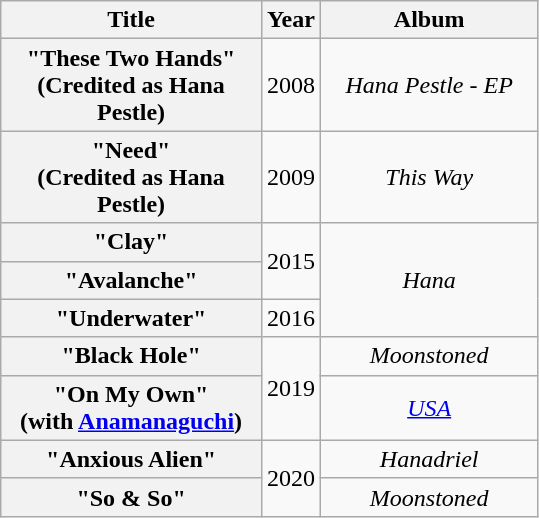<table class="wikitable plainrowheaders" style="text-align:center">
<tr>
<th scope="col" style="width:10.4em;">Title</th>
<th scope="col">Year</th>
<th scope="col" style="width:8.6em;">Album</th>
</tr>
<tr>
<th scope="row">"These Two Hands"<br><span>(Credited as <strong>Hana Pestle</strong>)</span></th>
<td>2008</td>
<td><em>Hana Pestle - EP</em></td>
</tr>
<tr>
<th scope="row">"Need"<br><span>(Credited as <strong>Hana Pestle</strong>)</span></th>
<td>2009</td>
<td><em>This Way</em></td>
</tr>
<tr>
<th scope="row">"Clay"</th>
<td rowspan="2">2015</td>
<td rowspan="3"><em>Hana</em></td>
</tr>
<tr>
<th scope="row">"Avalanche"</th>
</tr>
<tr>
<th scope="row">"Underwater"</th>
<td>2016</td>
</tr>
<tr>
<th scope="row">"Black Hole"</th>
<td rowspan="2">2019</td>
<td><em>Moonstoned</em></td>
</tr>
<tr>
<th scope="row">"On My Own"<br><span>(with <a href='#'>Anamanaguchi</a>)</span></th>
<td><em><a href='#'>USA</a></em></td>
</tr>
<tr>
<th scope="row">"Anxious Alien"</th>
<td rowspan="2">2020</td>
<td><em>Hanadriel</em></td>
</tr>
<tr>
<th scope="row">"So & So"</th>
<td><em>Moonstoned</em></td>
</tr>
</table>
